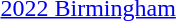<table>
<tr>
<td><a href='#'>2022 Birmingham</a></td>
<td></td>
<td></td>
<td></td>
</tr>
</table>
